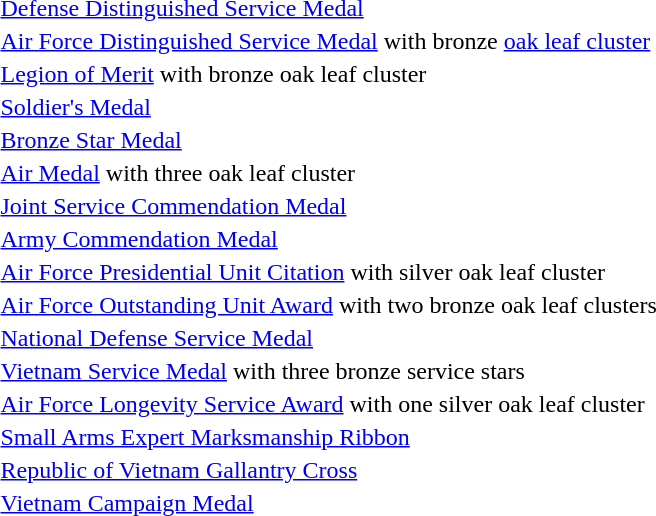<table>
<tr>
<td></td>
<td><a href='#'>Defense Distinguished Service Medal</a></td>
</tr>
<tr>
<td></td>
<td><a href='#'>Air Force Distinguished Service Medal</a> with bronze <a href='#'>oak leaf cluster</a></td>
</tr>
<tr>
<td></td>
<td><a href='#'>Legion of Merit</a> with bronze oak leaf cluster</td>
</tr>
<tr>
<td></td>
<td><a href='#'>Soldier's Medal</a></td>
</tr>
<tr>
<td></td>
<td><a href='#'>Bronze Star Medal</a></td>
</tr>
<tr>
<td></td>
<td><a href='#'>Air Medal</a> with three oak leaf cluster</td>
</tr>
<tr>
<td></td>
<td><a href='#'>Joint Service Commendation Medal</a></td>
</tr>
<tr>
<td></td>
<td><a href='#'>Army Commendation Medal</a></td>
</tr>
<tr>
<td></td>
<td><a href='#'>Air Force Presidential Unit Citation</a> with silver oak leaf cluster</td>
</tr>
<tr>
<td></td>
<td><a href='#'>Air Force Outstanding Unit Award</a> with two bronze oak leaf clusters</td>
</tr>
<tr>
<td></td>
<td><a href='#'>National Defense Service Medal</a></td>
</tr>
<tr>
<td></td>
<td><a href='#'>Vietnam Service Medal</a> with three bronze service stars</td>
</tr>
<tr>
<td></td>
<td><a href='#'>Air Force Longevity Service Award</a> with one silver oak leaf cluster</td>
</tr>
<tr>
<td></td>
<td><a href='#'>Small Arms Expert Marksmanship Ribbon</a></td>
</tr>
<tr>
<td></td>
<td><a href='#'>Republic of Vietnam Gallantry Cross</a></td>
</tr>
<tr>
<td></td>
<td><a href='#'>Vietnam Campaign Medal</a></td>
</tr>
</table>
